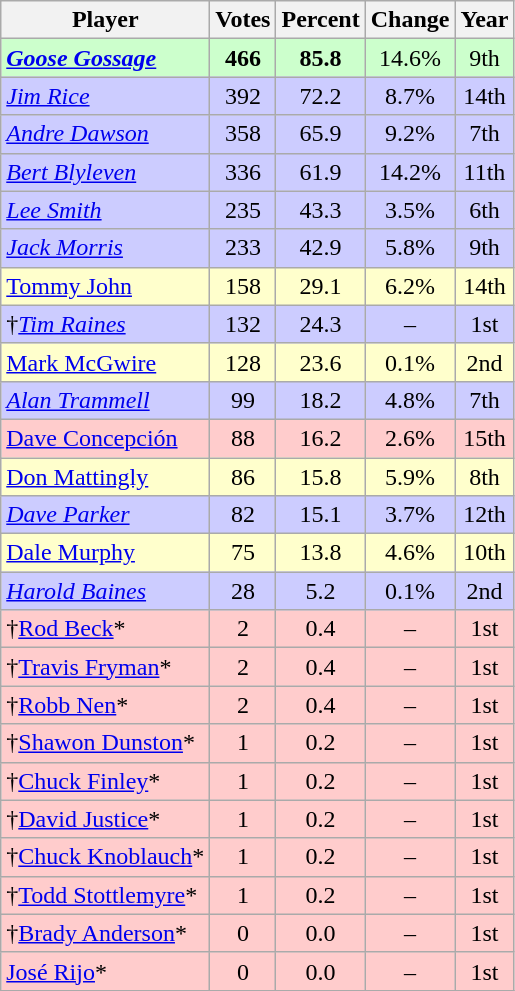<table class="wikitable sortable">
<tr>
<th>Player</th>
<th>Votes</th>
<th>Percent</th>
<th>Change</th>
<th>Year</th>
</tr>
<tr bgcolor="#ccffcc">
<td><strong><em><a href='#'>Goose Gossage</a></em></strong></td>
<td align=center><strong>466</strong></td>
<td align=center><strong>85.8</strong></td>
<td align=center>14.6%</td>
<td align="center">9th</td>
</tr>
<tr bgcolor="#ccccff">
<td><em><a href='#'>Jim Rice</a></em></td>
<td align=center>392</td>
<td align=center>72.2</td>
<td align=center>8.7%</td>
<td align="center">14th</td>
</tr>
<tr bgcolor="#ccccff">
<td><em><a href='#'>Andre Dawson</a></em></td>
<td align=center>358</td>
<td align=center>65.9</td>
<td align=center>9.2%</td>
<td align="center">7th</td>
</tr>
<tr bgcolor="#ccccff">
<td><em><a href='#'>Bert Blyleven</a></em></td>
<td align=center>336</td>
<td align=center>61.9</td>
<td align=center>14.2%</td>
<td align="center">11th</td>
</tr>
<tr bgcolor="#ccccff">
<td><em><a href='#'>Lee Smith</a></em></td>
<td align=center>235</td>
<td align=center>43.3</td>
<td align=center>3.5%</td>
<td align="center">6th</td>
</tr>
<tr bgcolor="#ccccff">
<td><em><a href='#'>Jack Morris</a></em></td>
<td align=center>233</td>
<td align=center>42.9</td>
<td align=center>5.8%</td>
<td align="center">9th</td>
</tr>
<tr bgcolor="#ffffcc">
<td><a href='#'>Tommy John</a></td>
<td align=center>158</td>
<td align=center>29.1</td>
<td align=center>6.2%</td>
<td align="center">14th</td>
</tr>
<tr bgcolor="#ccccff">
<td>†<em><a href='#'>Tim Raines</a></em></td>
<td align=center>132</td>
<td align=center>24.3</td>
<td align=center>–</td>
<td align="center">1st</td>
</tr>
<tr bgcolor="#ffffcc">
<td><a href='#'>Mark McGwire</a></td>
<td align=center>128</td>
<td align=center>23.6</td>
<td align=center>0.1%</td>
<td align="center">2nd</td>
</tr>
<tr bgcolor="#ccccff">
<td><em><a href='#'>Alan Trammell</a></em></td>
<td align=center>99</td>
<td align=center>18.2</td>
<td align=center>4.8%</td>
<td align="center">7th</td>
</tr>
<tr bgcolor="#ffcccc">
<td><a href='#'>Dave Concepción</a></td>
<td align=center>88</td>
<td align=center>16.2</td>
<td align=center>2.6%</td>
<td align="center">15th</td>
</tr>
<tr bgcolor="#ffffcc">
<td><a href='#'>Don Mattingly</a></td>
<td align=center>86</td>
<td align=center>15.8</td>
<td align=center>5.9%</td>
<td align="center">8th</td>
</tr>
<tr bgcolor="#ccccff">
<td><em><a href='#'>Dave Parker</a></em></td>
<td align=center>82</td>
<td align=center>15.1</td>
<td align=center>3.7%</td>
<td align="center">12th</td>
</tr>
<tr bgcolor="#ffffcc">
<td><a href='#'>Dale Murphy</a></td>
<td align=center>75</td>
<td align=center>13.8</td>
<td align=center>4.6%</td>
<td align="center">10th</td>
</tr>
<tr bgcolor="#ccccff">
<td><em><a href='#'>Harold Baines</a></em></td>
<td align=center>28</td>
<td align=center>5.2</td>
<td align=center>0.1%</td>
<td align="center">2nd</td>
</tr>
<tr bgcolor="#ffcccc">
<td>†<a href='#'>Rod Beck</a>*</td>
<td align=center>2</td>
<td align=center>0.4</td>
<td align=center>–</td>
<td align="center">1st</td>
</tr>
<tr bgcolor="#ffcccc">
<td>†<a href='#'>Travis Fryman</a>*</td>
<td align=center>2</td>
<td align=center>0.4</td>
<td align=center>–</td>
<td align="center">1st</td>
</tr>
<tr bgcolor="#ffcccc">
<td>†<a href='#'>Robb Nen</a>*</td>
<td align=center>2</td>
<td align=center>0.4</td>
<td align=center>–</td>
<td align="center">1st</td>
</tr>
<tr bgcolor="#ffcccc">
<td>†<a href='#'>Shawon Dunston</a>*</td>
<td align=center>1</td>
<td align=center>0.2</td>
<td align=center>–</td>
<td align="center">1st</td>
</tr>
<tr bgcolor="#ffcccc">
<td>†<a href='#'>Chuck Finley</a>*</td>
<td align=center>1</td>
<td align=center>0.2</td>
<td align=center>–</td>
<td align="center">1st</td>
</tr>
<tr bgcolor="#ffcccc">
<td>†<a href='#'>David Justice</a>*</td>
<td align=center>1</td>
<td align=center>0.2</td>
<td align=center>–</td>
<td align="center">1st</td>
</tr>
<tr bgcolor="#ffcccc">
<td>†<a href='#'>Chuck Knoblauch</a>*</td>
<td align=center>1</td>
<td align=center>0.2</td>
<td align=center>–</td>
<td align="center">1st</td>
</tr>
<tr bgcolor="#ffcccc">
<td>†<a href='#'>Todd Stottlemyre</a>*</td>
<td align=center>1</td>
<td align=center>0.2</td>
<td align=center>–</td>
<td align="center">1st</td>
</tr>
<tr bgcolor="#ffcccc">
<td>†<a href='#'>Brady Anderson</a>*</td>
<td align=center>0</td>
<td align=center>0.0</td>
<td align=center>–</td>
<td align="center">1st</td>
</tr>
<tr bgcolor="#ffcccc">
<td><a href='#'>José Rijo</a>*</td>
<td align=center>0</td>
<td align=center>0.0</td>
<td align=center>–</td>
<td align="center">1st</td>
</tr>
<tr>
</tr>
</table>
